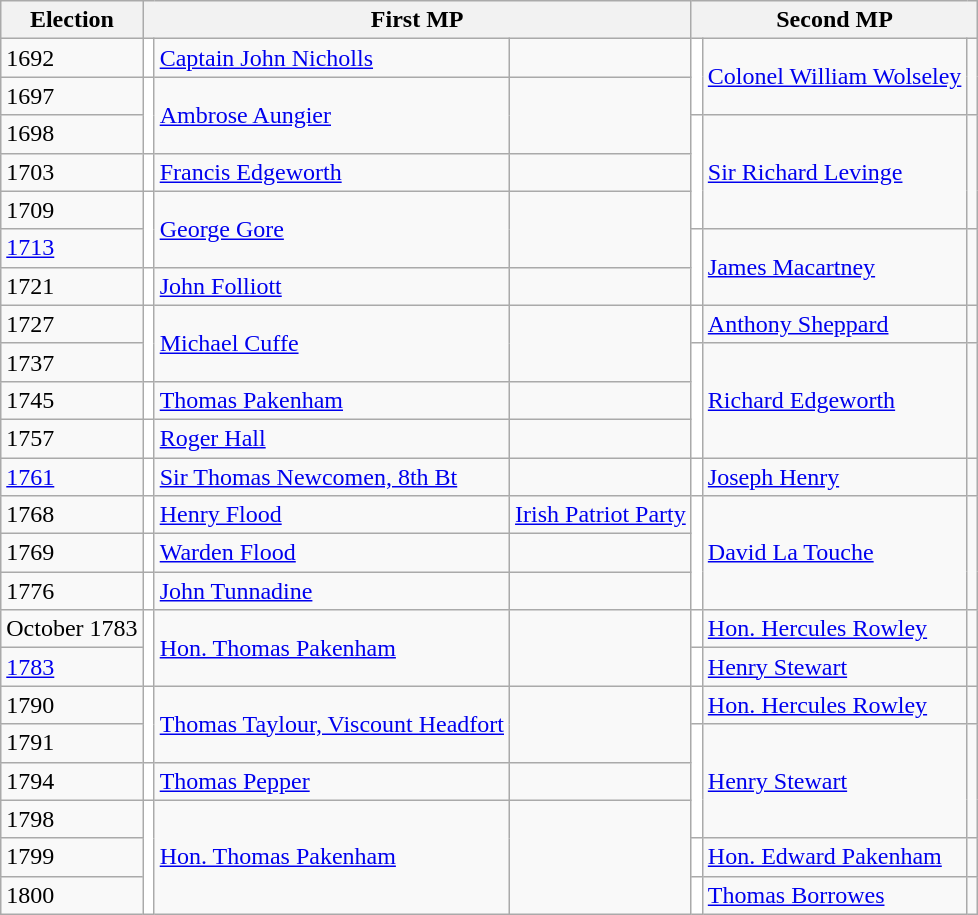<table class="wikitable">
<tr>
<th>Election</th>
<th colspan=3>First MP</th>
<th colspan=3>Second MP</th>
</tr>
<tr>
<td>1692</td>
<td style="background-color: white"></td>
<td><a href='#'>Captain John Nicholls</a></td>
<td></td>
<td rowspan="2" style="background-color: white"></td>
<td rowspan="2"><a href='#'>Colonel William Wolseley</a></td>
<td rowspan="2"></td>
</tr>
<tr>
<td>1697</td>
<td rowspan="2" style="background-color: white"></td>
<td rowspan="2"><a href='#'>Ambrose Aungier</a></td>
<td rowspan="2"></td>
</tr>
<tr>
<td>1698</td>
<td rowspan="3" style="background-color: white"></td>
<td rowspan="3"><a href='#'>Sir Richard Levinge</a></td>
<td rowspan="3"></td>
</tr>
<tr>
<td>1703</td>
<td style="background-color: white"></td>
<td><a href='#'>Francis Edgeworth</a></td>
<td></td>
</tr>
<tr>
<td>1709</td>
<td rowspan="2" style="background-color: white"></td>
<td rowspan="2"><a href='#'>George Gore</a></td>
<td rowspan="2"></td>
</tr>
<tr>
<td><a href='#'>1713</a></td>
<td rowspan="2" style="background-color: white"></td>
<td rowspan="2"><a href='#'>James Macartney</a></td>
<td rowspan="2"></td>
</tr>
<tr>
<td>1721</td>
<td style="background-color: white"></td>
<td><a href='#'>John Folliott</a></td>
<td></td>
</tr>
<tr>
<td>1727</td>
<td rowspan="2" style="background-color: white"></td>
<td rowspan="2"><a href='#'>Michael Cuffe</a></td>
<td rowspan="2"></td>
<td style="background-color: white"></td>
<td><a href='#'>Anthony Sheppard</a></td>
<td></td>
</tr>
<tr>
<td>1737</td>
<td rowspan="3" style="background-color: white"></td>
<td rowspan="3"><a href='#'>Richard Edgeworth</a></td>
<td rowspan="3"></td>
</tr>
<tr>
<td>1745</td>
<td style="background-color: white"></td>
<td><a href='#'>Thomas Pakenham</a></td>
<td></td>
</tr>
<tr>
<td>1757</td>
<td style="background-color: white"></td>
<td><a href='#'>Roger Hall</a></td>
<td></td>
</tr>
<tr>
<td><a href='#'>1761</a></td>
<td style="background-color: white"></td>
<td><a href='#'>Sir Thomas Newcomen, 8th Bt</a></td>
<td></td>
<td style="background-color: white"></td>
<td><a href='#'>Joseph Henry</a></td>
<td></td>
</tr>
<tr>
<td>1768</td>
<td style="background-color: white"></td>
<td><a href='#'>Henry Flood</a></td>
<td><a href='#'>Irish Patriot Party</a></td>
<td rowspan="3" style="background-color: white"></td>
<td rowspan="3"><a href='#'>David La Touche</a></td>
<td rowspan="3"></td>
</tr>
<tr>
<td>1769</td>
<td style="background-color: white"></td>
<td><a href='#'>Warden Flood</a></td>
<td></td>
</tr>
<tr>
<td>1776</td>
<td style="background-color: white"></td>
<td><a href='#'>John Tunnadine</a></td>
<td></td>
</tr>
<tr>
<td>October 1783</td>
<td rowspan="2" style="background-color: white"></td>
<td rowspan="2"><a href='#'>Hon. Thomas Pakenham</a></td>
<td rowspan="2"></td>
<td style="background-color: white"></td>
<td><a href='#'>Hon. Hercules Rowley</a></td>
<td></td>
</tr>
<tr>
<td><a href='#'>1783</a></td>
<td style="background-color: white"></td>
<td><a href='#'>Henry Stewart</a></td>
<td></td>
</tr>
<tr>
<td>1790</td>
<td rowspan="2" style="background-color: white"></td>
<td rowspan="2"><a href='#'>Thomas Taylour, Viscount Headfort</a></td>
<td rowspan="2"></td>
<td style="background-color: white"></td>
<td><a href='#'>Hon. Hercules Rowley</a></td>
<td></td>
</tr>
<tr>
<td>1791</td>
<td rowspan="3" style="background-color: white"></td>
<td rowspan="3"><a href='#'>Henry Stewart</a></td>
<td rowspan="3"></td>
</tr>
<tr>
<td>1794</td>
<td style="background-color: white"></td>
<td><a href='#'>Thomas Pepper</a></td>
<td></td>
</tr>
<tr>
<td>1798</td>
<td rowspan="3" style="background-color: white"></td>
<td rowspan="3"><a href='#'>Hon. Thomas Pakenham</a></td>
<td rowspan="3"></td>
</tr>
<tr>
<td>1799</td>
<td style="background-color: white"></td>
<td><a href='#'>Hon. Edward Pakenham</a></td>
<td></td>
</tr>
<tr>
<td>1800</td>
<td style="background-color: white"></td>
<td><a href='#'>Thomas Borrowes</a></td>
<td></td>
</tr>
</table>
